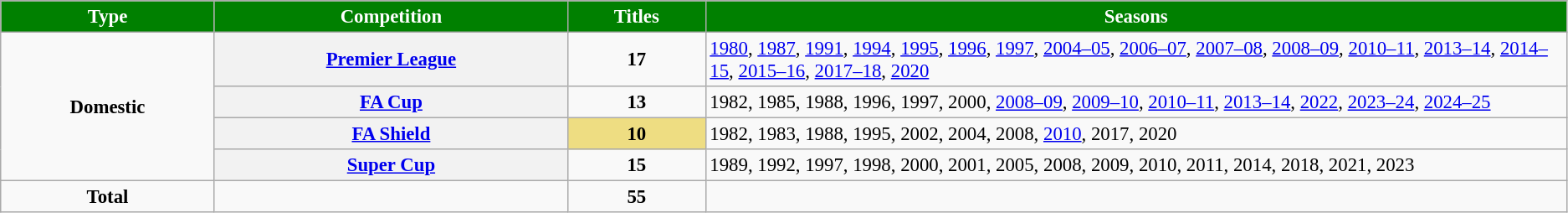<table class="wikitable plainrowheaders" style="font-size:95%;">
<tr>
<th style="color:#FFFFFF; background:#008000;">Type</th>
<th style="color:#FFFFFF; background:#008000;">Competition</th>
<th style="color:#FFFFFF; background:#008000;">Titles</th>
<th style="color:#FFFFFF; background:#008000;" width=55%>Seasons</th>
</tr>
<tr>
<td align="center" rowspan="4"><strong>Domestic</strong></td>
<th scope=col><a href='#'>Premier League</a></th>
<td align="center"><strong>17 </strong></td>
<td><a href='#'>1980</a>, <a href='#'>1987</a>, <a href='#'>1991</a>, <a href='#'>1994</a>, <a href='#'>1995</a>, <a href='#'>1996</a>, <a href='#'>1997</a>, <a href='#'>2004–05</a>, <a href='#'>2006–07</a>, <a href='#'>2007–08</a>, <a href='#'>2008–09</a>, <a href='#'>2010–11</a>, <a href='#'>2013–14</a>, <a href='#'>2014–15</a>, <a href='#'>2015–16</a>, <a href='#'>2017–18</a>, <a href='#'>2020</a></td>
</tr>
<tr>
<th scope=col><a href='#'>FA Cup</a></th>
<td align="center"><strong>13</strong></td>
<td>1982, 1985, 1988, 1996, 1997, 2000, <a href='#'>2008–09</a>, <a href='#'>2009–10</a>, <a href='#'>2010–11</a>, <a href='#'>2013–14</a>, <a href='#'>2022</a>, <a href='#'>2023–24</a>, <a href='#'>2024–25</a></td>
</tr>
<tr>
<th scope=col><a href='#'>FA Shield</a></th>
<td align="center" bgcolor=#eedd82><strong>10</strong></td>
<td>1982, 1983, 1988, 1995, 2002, 2004, 2008, <a href='#'>2010</a>, 2017, 2020</td>
</tr>
<tr>
<th scope=col><a href='#'>Super Cup</a></th>
<td align="center"><strong>15</strong></td>
<td>1989, 1992, 1997, 1998, 2000, 2001, 2005, 2008, 2009, 2010, 2011, 2014, 2018, 2021, 2023</td>
</tr>
<tr>
<td align="center"><strong>Total</strong></td>
<td></td>
<td align="center"><strong>55</strong></td>
</tr>
</table>
